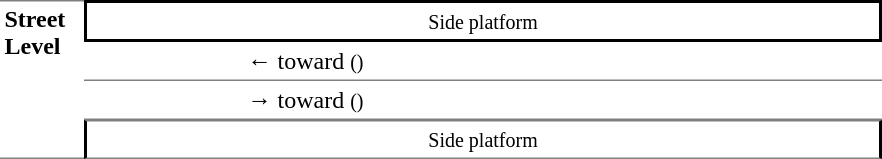<table border=0 cellspacing=0 cellpadding=3>
<tr>
<td style="border-top:solid 1px gray;border-bottom:solid 1px gray;" width=50 rowspan=10 valign=top><strong>Street Level</strong></td>
<td style="border-top:solid 2px black;border-right:solid 2px black;border-left:solid 2px black;border-bottom:solid 2px black;text-align:center;" colspan=2><small>Side platform</small></td>
</tr>
<tr>
<td style="border-top:solid 1px white;border-bottom:solid 1px gray;" width=100></td>
<td style="border-top:solid 1px white;border-bottom:solid 1px gray;" width=420>← <a href='#'></a> toward  <small>()</small></td>
</tr>
<tr>
<td style="border-top:solid 1px white;border-bottom:solid 1px gray;" width=100></td>
<td style="border-top:solid 1px white;border-bottom:solid 1px gray;">→  <a href='#'></a> toward  <small>()</small></td>
</tr>
<tr>
<td style="border-right:solid 2px black;border-left:solid 2px black;border-bottom:solid 1px gray;border-top:solid 1px gray;text-align:center;" colspan=2><small>Side platform</small></td>
</tr>
<tr>
</tr>
</table>
